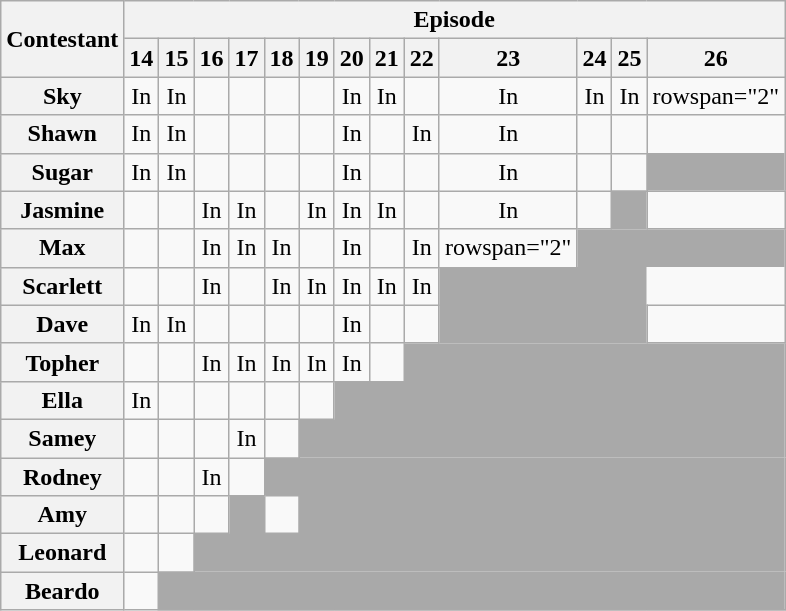<table class="wikitable" style="text-align: center;">
<tr>
<th rowspan="2">Contestant</th>
<th colspan="100%">Episode</th>
</tr>
<tr>
<th>14</th>
<th>15</th>
<th>16</th>
<th>17</th>
<th>18</th>
<th>19</th>
<th>20</th>
<th>21</th>
<th>22</th>
<th>23</th>
<th>24</th>
<th>25</th>
<th>26</th>
</tr>
<tr>
<th scope="row">Sky</th>
<td>In</td>
<td>In</td>
<td></td>
<td></td>
<td></td>
<td></td>
<td>In</td>
<td>In</td>
<td></td>
<td>In</td>
<td>In</td>
<td>In</td>
<td>rowspan="2" </td>
</tr>
<tr>
<th scope="row">Shawn</th>
<td>In</td>
<td>In</td>
<td></td>
<td></td>
<td></td>
<td></td>
<td>In</td>
<td></td>
<td>In</td>
<td>In</td>
<td></td>
<td></td>
</tr>
<tr>
<th scope="row">Sugar</th>
<td>In</td>
<td>In</td>
<td></td>
<td></td>
<td></td>
<td></td>
<td>In</td>
<td></td>
<td></td>
<td>In</td>
<td></td>
<td></td>
<td colspan="1" style="background:darkgray; border:none;"></td>
</tr>
<tr>
<th scope="row">Jasmine</th>
<td></td>
<td></td>
<td>In</td>
<td>In</td>
<td></td>
<td>In</td>
<td>In</td>
<td>In</td>
<td></td>
<td>In</td>
<td></td>
<td colspan="1" style="background:darkgray; border:none;"></td>
<td></td>
</tr>
<tr>
<th scope="row">Max</th>
<td></td>
<td></td>
<td>In</td>
<td>In</td>
<td>In</td>
<td></td>
<td>In</td>
<td></td>
<td>In</td>
<td>rowspan="2"  </td>
<td colspan="3" style="background:darkgray; border:none;"></td>
</tr>
<tr>
<th scope="row">Scarlett</th>
<td></td>
<td></td>
<td>In</td>
<td></td>
<td>In</td>
<td>In</td>
<td>In</td>
<td>In</td>
<td>In</td>
<td colspan="3" style="background:darkgray; border:none;"></td>
</tr>
<tr>
<th scope="row">Dave</th>
<td>In</td>
<td>In</td>
<td></td>
<td></td>
<td></td>
<td></td>
<td>In</td>
<td></td>
<td></td>
<td colspan="3" style="background:darkgray; border:none;"></td>
<td></td>
</tr>
<tr>
<th scope="row">Topher</th>
<td></td>
<td></td>
<td>In</td>
<td>In</td>
<td>In</td>
<td>In</td>
<td>In</td>
<td></td>
<td colspan="5" style="background:darkgray; border:none;"></td>
</tr>
<tr>
<th scope="row">Ella</th>
<td>In</td>
<td></td>
<td></td>
<td></td>
<td></td>
<td></td>
<td colspan="7" style="background:darkgray; border:none;"></td>
</tr>
<tr>
<th scope="row">Samey</th>
<td></td>
<td></td>
<td></td>
<td>In</td>
<td></td>
<td colspan="8" style="background:darkgray; border:none;"></td>
</tr>
<tr>
<th scope="row">Rodney</th>
<td></td>
<td></td>
<td>In</td>
<td></td>
<td colspan="9" style="background:darkgray; border:none;"></td>
</tr>
<tr>
<th scope="row">Amy</th>
<td></td>
<td></td>
<td></td>
<td colspan="1" style="background:darkgray; border:none;"></td>
<td></td>
<td colspan="8" style="background:darkgray; border:none;"></td>
</tr>
<tr>
<th scope="row">Leonard</th>
<td></td>
<td></td>
<td colspan="11" style="background:darkgray; border:none;"></td>
</tr>
<tr>
<th scope="row">Beardo</th>
<td></td>
<td colspan="12" style="background:darkgray; border:none;"></td>
</tr>
</table>
